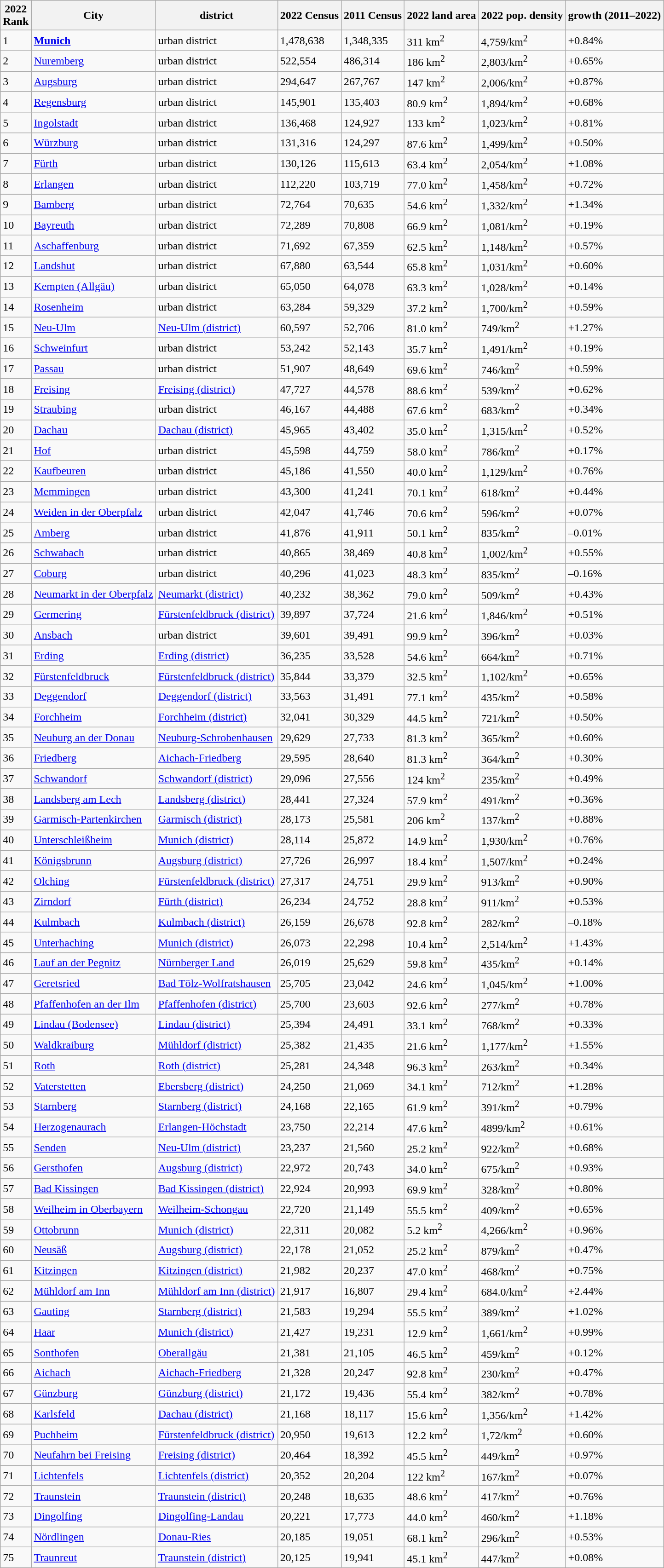<table class="wikitable sortable">
<tr>
<th>2022<br>Rank</th>
<th>City</th>
<th>district</th>
<th>2022 Census</th>
<th>2011 Census</th>
<th data-sort-type="number">2022 land area</th>
<th data-sort-type="number">2022 pop. density</th>
<th>growth (2011–2022)</th>
</tr>
<tr>
<td>1</td>
<td><strong><a href='#'>Munich</a></strong></td>
<td>urban district</td>
<td>1,478,638</td>
<td>1,348,335</td>
<td>311 km<sup>2</sup></td>
<td>4,759/km<sup>2</sup></td>
<td>+0.84%</td>
</tr>
<tr>
<td>2</td>
<td><a href='#'>Nuremberg</a></td>
<td>urban district</td>
<td>522,554</td>
<td>486,314</td>
<td>186 km<sup>2</sup></td>
<td>2,803/km<sup>2</sup></td>
<td>+0.65%</td>
</tr>
<tr>
<td>3</td>
<td><a href='#'>Augsburg</a></td>
<td>urban district</td>
<td>294,647</td>
<td>267,767</td>
<td>147 km<sup>2</sup></td>
<td>2,006/km<sup>2</sup></td>
<td>+0.87%</td>
</tr>
<tr>
<td>4</td>
<td><a href='#'>Regensburg</a></td>
<td>urban district</td>
<td>145,901</td>
<td>135,403</td>
<td>80.9 km<sup>2</sup></td>
<td>1,894/km<sup>2</sup></td>
<td>+0.68%</td>
</tr>
<tr>
<td>5</td>
<td><a href='#'>Ingolstadt</a></td>
<td>urban district</td>
<td>136,468</td>
<td>124,927</td>
<td>133 km<sup>2</sup></td>
<td>1,023/km<sup>2</sup></td>
<td>+0.81%</td>
</tr>
<tr>
<td>6</td>
<td><a href='#'>Würzburg</a></td>
<td>urban district</td>
<td>131,316</td>
<td>124,297</td>
<td>87.6 km<sup>2</sup></td>
<td>1,499/km<sup>2</sup></td>
<td>+0.50%</td>
</tr>
<tr>
<td>7</td>
<td><a href='#'>Fürth</a></td>
<td>urban district</td>
<td>130,126</td>
<td>115,613</td>
<td>63.4 km<sup>2</sup></td>
<td>2,054/km<sup>2</sup></td>
<td>+1.08%</td>
</tr>
<tr>
<td>8</td>
<td><a href='#'>Erlangen</a></td>
<td>urban district</td>
<td>112,220</td>
<td>103,719</td>
<td>77.0 km<sup>2</sup></td>
<td>1,458/km<sup>2</sup></td>
<td>+0.72%</td>
</tr>
<tr>
<td>9</td>
<td><a href='#'>Bamberg</a></td>
<td>urban district</td>
<td>72,764</td>
<td>70,635</td>
<td>54.6 km<sup>2</sup></td>
<td>1,332/km<sup>2</sup></td>
<td>+1.34%</td>
</tr>
<tr>
<td>10</td>
<td><a href='#'>Bayreuth</a></td>
<td>urban district</td>
<td>72,289</td>
<td>70,808</td>
<td>66.9 km<sup>2</sup></td>
<td>1,081/km<sup>2</sup></td>
<td>+0.19%</td>
</tr>
<tr>
<td>11</td>
<td><a href='#'>Aschaffenburg</a></td>
<td>urban district</td>
<td>71,692</td>
<td>67,359</td>
<td>62.5 km<sup>2</sup></td>
<td>1,148/km<sup>2</sup></td>
<td>+0.57%</td>
</tr>
<tr>
<td>12</td>
<td><a href='#'>Landshut</a></td>
<td>urban district</td>
<td>67,880</td>
<td>63,544</td>
<td>65.8 km<sup>2</sup></td>
<td>1,031/km<sup>2</sup></td>
<td>+0.60%</td>
</tr>
<tr>
<td>13</td>
<td><a href='#'>Kempten (Allgäu)</a></td>
<td>urban district</td>
<td>65,050</td>
<td>64,078</td>
<td>63.3 km<sup>2</sup></td>
<td>1,028/km<sup>2</sup></td>
<td>+0.14%</td>
</tr>
<tr>
<td>14</td>
<td><a href='#'>Rosenheim</a></td>
<td>urban district</td>
<td>63,284</td>
<td>59,329</td>
<td>37.2 km<sup>2</sup></td>
<td>1,700/km<sup>2</sup></td>
<td>+0.59%</td>
</tr>
<tr>
<td>15</td>
<td><a href='#'>Neu-Ulm</a></td>
<td><a href='#'>Neu-Ulm (district)</a></td>
<td>60,597</td>
<td>52,706</td>
<td>81.0 km<sup>2</sup></td>
<td>749/km<sup>2</sup></td>
<td>+1.27%</td>
</tr>
<tr>
<td>16</td>
<td><a href='#'>Schweinfurt</a></td>
<td>urban district</td>
<td>53,242</td>
<td>52,143</td>
<td>35.7 km<sup>2</sup></td>
<td>1,491/km<sup>2</sup></td>
<td>+0.19%</td>
</tr>
<tr>
<td>17</td>
<td><a href='#'>Passau</a></td>
<td>urban district</td>
<td>51,907</td>
<td>48,649</td>
<td>69.6 km<sup>2</sup></td>
<td>746/km<sup>2</sup></td>
<td>+0.59%</td>
</tr>
<tr>
<td>18</td>
<td><a href='#'>Freising</a></td>
<td><a href='#'>Freising (district)</a></td>
<td>47,727</td>
<td>44,578</td>
<td>88.6 km<sup>2</sup></td>
<td>539/km<sup>2</sup></td>
<td>+0.62%</td>
</tr>
<tr>
<td>19</td>
<td><a href='#'>Straubing</a></td>
<td>urban district</td>
<td>46,167</td>
<td>44,488</td>
<td>67.6 km<sup>2</sup></td>
<td>683/km<sup>2</sup></td>
<td>+0.34%</td>
</tr>
<tr>
<td>20</td>
<td><a href='#'>Dachau</a></td>
<td><a href='#'>Dachau (district)</a></td>
<td>45,965</td>
<td>43,402</td>
<td>35.0 km<sup>2</sup></td>
<td>1,315/km<sup>2</sup></td>
<td>+0.52%</td>
</tr>
<tr>
<td>21</td>
<td><a href='#'>Hof</a></td>
<td>urban district</td>
<td>45,598</td>
<td>44,759</td>
<td>58.0 km<sup>2</sup></td>
<td>786/km<sup>2</sup></td>
<td>+0.17%</td>
</tr>
<tr>
<td>22</td>
<td><a href='#'>Kaufbeuren</a></td>
<td>urban district</td>
<td>45,186</td>
<td>41,550</td>
<td>40.0 km<sup>2</sup></td>
<td>1,129/km<sup>2</sup></td>
<td>+0.76%</td>
</tr>
<tr>
<td>23</td>
<td><a href='#'>Memmingen</a></td>
<td>urban district</td>
<td>43,300</td>
<td>41,241</td>
<td>70.1 km<sup>2</sup></td>
<td>618/km<sup>2</sup></td>
<td>+0.44%</td>
</tr>
<tr>
<td>24</td>
<td><a href='#'>Weiden in der Oberpfalz</a></td>
<td>urban district</td>
<td>42,047</td>
<td>41,746</td>
<td>70.6 km<sup>2</sup></td>
<td>596/km<sup>2</sup></td>
<td>+0.07%</td>
</tr>
<tr>
<td>25</td>
<td><a href='#'>Amberg</a></td>
<td>urban district</td>
<td>41,876</td>
<td>41,911</td>
<td>50.1 km<sup>2</sup></td>
<td>835/km<sup>2</sup></td>
<td>–0.01%</td>
</tr>
<tr>
<td>26</td>
<td><a href='#'>Schwabach</a></td>
<td>urban district</td>
<td>40,865</td>
<td>38,469</td>
<td>40.8 km<sup>2</sup></td>
<td>1,002/km<sup>2</sup></td>
<td>+0.55%</td>
</tr>
<tr>
<td>27</td>
<td><a href='#'>Coburg</a></td>
<td>urban district</td>
<td>40,296</td>
<td>41,023</td>
<td>48.3 km<sup>2</sup></td>
<td>835/km<sup>2</sup></td>
<td>–0.16%</td>
</tr>
<tr>
<td>28</td>
<td><a href='#'>Neumarkt in der Oberpfalz</a></td>
<td><a href='#'>Neumarkt (district)</a></td>
<td>40,232</td>
<td>38,362</td>
<td>79.0 km<sup>2</sup></td>
<td>509/km<sup>2</sup></td>
<td>+0.43%</td>
</tr>
<tr>
<td>29</td>
<td><a href='#'>Germering</a></td>
<td><a href='#'>Fürstenfeldbruck (district)</a></td>
<td>39,897</td>
<td>37,724</td>
<td>21.6 km<sup>2</sup></td>
<td>1,846/km<sup>2</sup></td>
<td>+0.51%</td>
</tr>
<tr>
<td>30</td>
<td><a href='#'>Ansbach</a></td>
<td>urban district</td>
<td>39,601</td>
<td>39,491</td>
<td>99.9 km<sup>2</sup></td>
<td>396/km<sup>2</sup></td>
<td>+0.03%</td>
</tr>
<tr>
<td>31</td>
<td><a href='#'>Erding</a></td>
<td><a href='#'>Erding (district)</a></td>
<td>36,235</td>
<td>33,528</td>
<td>54.6 km<sup>2</sup></td>
<td>664/km<sup>2</sup></td>
<td>+0.71%</td>
</tr>
<tr>
<td>32</td>
<td><a href='#'>Fürstenfeldbruck</a></td>
<td><a href='#'>Fürstenfeldbruck (district)</a></td>
<td>35,844</td>
<td>33,379</td>
<td>32.5 km<sup>2</sup></td>
<td>1,102/km<sup>2</sup></td>
<td>+0.65%</td>
</tr>
<tr>
<td>33</td>
<td><a href='#'>Deggendorf</a></td>
<td><a href='#'>Deggendorf (district)</a></td>
<td>33,563</td>
<td>31,491</td>
<td>77.1 km<sup>2</sup></td>
<td>435/km<sup>2</sup></td>
<td>+0.58%</td>
</tr>
<tr>
<td>34</td>
<td><a href='#'>Forchheim</a></td>
<td><a href='#'>Forchheim (district)</a></td>
<td>32,041</td>
<td>30,329</td>
<td>44.5 km<sup>2</sup></td>
<td>721/km<sup>2</sup></td>
<td>+0.50%</td>
</tr>
<tr>
<td>35</td>
<td><a href='#'>Neuburg an der Donau</a></td>
<td><a href='#'>Neuburg-Schrobenhausen</a></td>
<td>29,629</td>
<td>27,733</td>
<td>81.3 km<sup>2</sup></td>
<td>365/km<sup>2</sup></td>
<td>+0.60%</td>
</tr>
<tr>
<td>36</td>
<td><a href='#'>Friedberg</a></td>
<td><a href='#'>Aichach-Friedberg</a></td>
<td>29,595</td>
<td>28,640</td>
<td>81.3 km<sup>2</sup></td>
<td>364/km<sup>2</sup></td>
<td>+0.30%</td>
</tr>
<tr>
<td>37</td>
<td><a href='#'>Schwandorf</a></td>
<td><a href='#'>Schwandorf (district)</a></td>
<td>29,096</td>
<td>27,556</td>
<td>124 km<sup>2</sup></td>
<td>235/km<sup>2</sup></td>
<td>+0.49%</td>
</tr>
<tr>
<td>38</td>
<td><a href='#'>Landsberg am Lech</a></td>
<td><a href='#'>Landsberg (district)</a></td>
<td>28,441</td>
<td>27,324</td>
<td>57.9 km<sup>2</sup></td>
<td>491/km<sup>2</sup></td>
<td>+0.36%</td>
</tr>
<tr>
<td>39</td>
<td><a href='#'>Garmisch-Partenkirchen</a></td>
<td><a href='#'>Garmisch (district)</a></td>
<td>28,173</td>
<td>25,581</td>
<td>206 km<sup>2</sup></td>
<td>137/km<sup>2</sup></td>
<td>+0.88%</td>
</tr>
<tr>
<td>40</td>
<td><a href='#'>Unterschleißheim</a></td>
<td><a href='#'>Munich (district)</a></td>
<td>28,114</td>
<td>25,872</td>
<td>14.9 km<sup>2</sup></td>
<td>1,930/km<sup>2</sup></td>
<td>+0.76%</td>
</tr>
<tr>
<td>41</td>
<td><a href='#'>Königsbrunn</a></td>
<td><a href='#'>Augsburg (district)</a></td>
<td>27,726</td>
<td>26,997</td>
<td>18.4 km<sup>2</sup></td>
<td>1,507/km<sup>2</sup></td>
<td>+0.24%</td>
</tr>
<tr>
<td>42</td>
<td><a href='#'>Olching</a></td>
<td><a href='#'>Fürstenfeldbruck (district)</a></td>
<td>27,317</td>
<td>24,751</td>
<td>29.9 km<sup>2</sup></td>
<td>913/km<sup>2</sup></td>
<td>+0.90%</td>
</tr>
<tr>
<td>43</td>
<td><a href='#'>Zirndorf</a></td>
<td><a href='#'>Fürth (district)</a></td>
<td>26,234</td>
<td>24,752</td>
<td>28.8 km<sup>2</sup></td>
<td>911/km<sup>2</sup></td>
<td>+0.53%</td>
</tr>
<tr>
<td>44</td>
<td><a href='#'>Kulmbach</a></td>
<td><a href='#'>Kulmbach (district)</a></td>
<td>26,159</td>
<td>26,678</td>
<td>92.8 km<sup>2</sup></td>
<td>282/km<sup>2</sup></td>
<td>–0.18%</td>
</tr>
<tr>
<td>45</td>
<td><a href='#'>Unterhaching</a></td>
<td><a href='#'>Munich (district)</a></td>
<td>26,073</td>
<td>22,298</td>
<td>10.4 km<sup>2</sup></td>
<td>2,514/km<sup>2</sup></td>
<td>+1.43%</td>
</tr>
<tr>
<td>46</td>
<td><a href='#'>Lauf an der Pegnitz</a></td>
<td><a href='#'>Nürnberger Land</a></td>
<td>26,019</td>
<td>25,629</td>
<td>59.8 km<sup>2</sup></td>
<td>435/km<sup>2</sup></td>
<td>+0.14%</td>
</tr>
<tr>
<td>47</td>
<td><a href='#'>Geretsried</a></td>
<td><a href='#'>Bad Tölz-Wolfratshausen</a></td>
<td>25,705</td>
<td>23,042</td>
<td>24.6 km<sup>2</sup></td>
<td>1,045/km<sup>2</sup></td>
<td>+1.00%</td>
</tr>
<tr>
<td>48</td>
<td><a href='#'>Pfaffenhofen an der Ilm</a></td>
<td><a href='#'>Pfaffenhofen (district)</a></td>
<td>25,700</td>
<td>23,603</td>
<td>92.6 km<sup>2</sup></td>
<td>277/km<sup>2</sup></td>
<td>+0.78%</td>
</tr>
<tr>
<td>49</td>
<td><a href='#'>Lindau (Bodensee)</a></td>
<td><a href='#'>Lindau (district)</a></td>
<td>25,394</td>
<td>24,491</td>
<td>33.1 km<sup>2</sup></td>
<td>768/km<sup>2</sup></td>
<td>+0.33%</td>
</tr>
<tr>
<td>50</td>
<td><a href='#'>Waldkraiburg</a></td>
<td><a href='#'>Mühldorf (district)</a></td>
<td>25,382</td>
<td>21,435</td>
<td>21.6 km<sup>2</sup></td>
<td>1,177/km<sup>2</sup></td>
<td>+1.55%</td>
</tr>
<tr>
<td>51</td>
<td><a href='#'>Roth</a></td>
<td><a href='#'>Roth (district)</a></td>
<td>25,281</td>
<td>24,348</td>
<td>96.3 km<sup>2</sup></td>
<td>263/km<sup>2</sup></td>
<td>+0.34%</td>
</tr>
<tr>
<td>52</td>
<td><a href='#'>Vaterstetten</a></td>
<td><a href='#'>Ebersberg (district)</a></td>
<td>24,250</td>
<td>21,069</td>
<td>34.1 km<sup>2</sup></td>
<td>712/km<sup>2</sup></td>
<td>+1.28%</td>
</tr>
<tr>
<td>53</td>
<td><a href='#'>Starnberg</a></td>
<td><a href='#'>Starnberg (district)</a></td>
<td>24,168</td>
<td>22,165</td>
<td>61.9 km<sup>2</sup></td>
<td>391/km<sup>2</sup></td>
<td>+0.79%</td>
</tr>
<tr>
<td>54</td>
<td><a href='#'>Herzogenaurach</a></td>
<td><a href='#'>Erlangen-Höchstadt</a></td>
<td>23,750</td>
<td>22,214</td>
<td>47.6 km<sup>2</sup></td>
<td>4899/km<sup>2</sup></td>
<td>+0.61%</td>
</tr>
<tr>
<td>55</td>
<td><a href='#'>Senden</a></td>
<td><a href='#'>Neu-Ulm (district)</a></td>
<td>23,237</td>
<td>21,560</td>
<td>25.2 km<sup>2</sup></td>
<td>922/km<sup>2</sup></td>
<td>+0.68%</td>
</tr>
<tr>
<td>56</td>
<td><a href='#'>Gersthofen</a></td>
<td><a href='#'>Augsburg (district)</a></td>
<td>22,972</td>
<td>20,743</td>
<td>34.0 km<sup>2</sup></td>
<td>675/km<sup>2</sup></td>
<td>+0.93%</td>
</tr>
<tr>
<td>57</td>
<td><a href='#'>Bad Kissingen</a></td>
<td><a href='#'>Bad Kissingen (district)</a></td>
<td>22,924</td>
<td>20,993</td>
<td>69.9 km<sup>2</sup></td>
<td>328/km<sup>2</sup></td>
<td>+0.80%</td>
</tr>
<tr>
<td>58</td>
<td><a href='#'>Weilheim in Oberbayern</a></td>
<td><a href='#'>Weilheim-Schongau</a></td>
<td>22,720</td>
<td>21,149</td>
<td>55.5 km<sup>2</sup></td>
<td>409/km<sup>2</sup></td>
<td>+0.65%</td>
</tr>
<tr>
<td>59</td>
<td><a href='#'>Ottobrunn</a></td>
<td><a href='#'>Munich (district)</a></td>
<td>22,311</td>
<td>20,082</td>
<td>5.2 km<sup>2</sup></td>
<td>4,266/km<sup>2</sup></td>
<td>+0.96%</td>
</tr>
<tr>
<td>60</td>
<td><a href='#'>Neusäß</a></td>
<td><a href='#'>Augsburg (district)</a></td>
<td>22,178</td>
<td>21,052</td>
<td>25.2 km<sup>2</sup></td>
<td>879/km<sup>2</sup></td>
<td>+0.47%</td>
</tr>
<tr>
<td>61</td>
<td><a href='#'>Kitzingen</a></td>
<td><a href='#'>Kitzingen (district)</a></td>
<td>21,982</td>
<td>20,237</td>
<td>47.0 km<sup>2</sup></td>
<td>468/km<sup>2</sup></td>
<td>+0.75%</td>
</tr>
<tr>
<td>62</td>
<td><a href='#'>Mühldorf am Inn</a></td>
<td><a href='#'>Mühldorf am Inn (district)</a></td>
<td>21,917</td>
<td>16,807</td>
<td>29.4 km<sup>2</sup></td>
<td>684.0/km<sup>2</sup></td>
<td>+2.44%</td>
</tr>
<tr>
<td>63</td>
<td><a href='#'>Gauting</a></td>
<td><a href='#'>Starnberg (district)</a></td>
<td>21,583</td>
<td>19,294</td>
<td>55.5 km<sup>2</sup></td>
<td>389/km<sup>2</sup></td>
<td>+1.02%</td>
</tr>
<tr>
<td>64</td>
<td><a href='#'>Haar</a></td>
<td><a href='#'>Munich (district)</a></td>
<td>21,427</td>
<td>19,231</td>
<td>12.9 km<sup>2</sup></td>
<td>1,661/km<sup>2</sup></td>
<td>+0.99%</td>
</tr>
<tr>
<td>65</td>
<td><a href='#'>Sonthofen</a></td>
<td><a href='#'>Oberallgäu</a></td>
<td>21,381</td>
<td>21,105</td>
<td>46.5 km<sup>2</sup></td>
<td>459/km<sup>2</sup></td>
<td>+0.12%</td>
</tr>
<tr>
<td>66</td>
<td><a href='#'>Aichach</a></td>
<td><a href='#'>Aichach-Friedberg</a></td>
<td>21,328</td>
<td>20,247</td>
<td>92.8 km<sup>2</sup></td>
<td>230/km<sup>2</sup></td>
<td>+0.47%</td>
</tr>
<tr>
<td>67</td>
<td><a href='#'>Günzburg</a></td>
<td><a href='#'>Günzburg (district)</a></td>
<td>21,172</td>
<td>19,436</td>
<td>55.4 km<sup>2</sup></td>
<td>382/km<sup>2</sup></td>
<td>+0.78%</td>
</tr>
<tr>
<td>68</td>
<td><a href='#'>Karlsfeld</a></td>
<td><a href='#'>Dachau (district)</a></td>
<td>21,168</td>
<td>18,117</td>
<td>15.6 km<sup>2</sup></td>
<td>1,356/km<sup>2</sup></td>
<td>+1.42%</td>
</tr>
<tr>
<td>69</td>
<td><a href='#'>Puchheim</a></td>
<td><a href='#'>Fürstenfeldbruck (district)</a></td>
<td>20,950</td>
<td>19,613</td>
<td>12.2 km<sup>2</sup></td>
<td>1,72/km<sup>2</sup></td>
<td>+0.60%</td>
</tr>
<tr>
<td>70</td>
<td><a href='#'>Neufahrn bei Freising</a></td>
<td><a href='#'>Freising (district)</a></td>
<td>20,464</td>
<td>18,392</td>
<td>45.5 km<sup>2</sup></td>
<td>449/km<sup>2</sup></td>
<td>+0.97%</td>
</tr>
<tr>
<td>71</td>
<td><a href='#'>Lichtenfels</a></td>
<td><a href='#'>Lichtenfels (district)</a></td>
<td>20,352</td>
<td>20,204</td>
<td>122 km<sup>2</sup></td>
<td>167/km<sup>2</sup></td>
<td>+0.07%</td>
</tr>
<tr>
<td>72</td>
<td><a href='#'>Traunstein</a></td>
<td><a href='#'>Traunstein (district)</a></td>
<td>20,248</td>
<td>18,635</td>
<td>48.6 km<sup>2</sup></td>
<td>417/km<sup>2</sup></td>
<td>+0.76%</td>
</tr>
<tr>
<td>73</td>
<td><a href='#'>Dingolfing</a></td>
<td><a href='#'>Dingolfing-Landau</a></td>
<td>20,221</td>
<td>17,773</td>
<td>44.0 km<sup>2</sup></td>
<td>460/km<sup>2</sup></td>
<td>+1.18%</td>
</tr>
<tr>
<td>74</td>
<td><a href='#'>Nördlingen</a></td>
<td><a href='#'>Donau-Ries</a></td>
<td>20,185</td>
<td>19,051</td>
<td>68.1 km<sup>2</sup></td>
<td>296/km<sup>2</sup></td>
<td>+0.53%</td>
</tr>
<tr>
<td>75</td>
<td><a href='#'>Traunreut</a></td>
<td><a href='#'>Traunstein (district)</a></td>
<td>20,125</td>
<td>19,941</td>
<td>45.1 km<sup>2</sup></td>
<td>447/km<sup>2</sup></td>
<td>+0.08%</td>
</tr>
</table>
